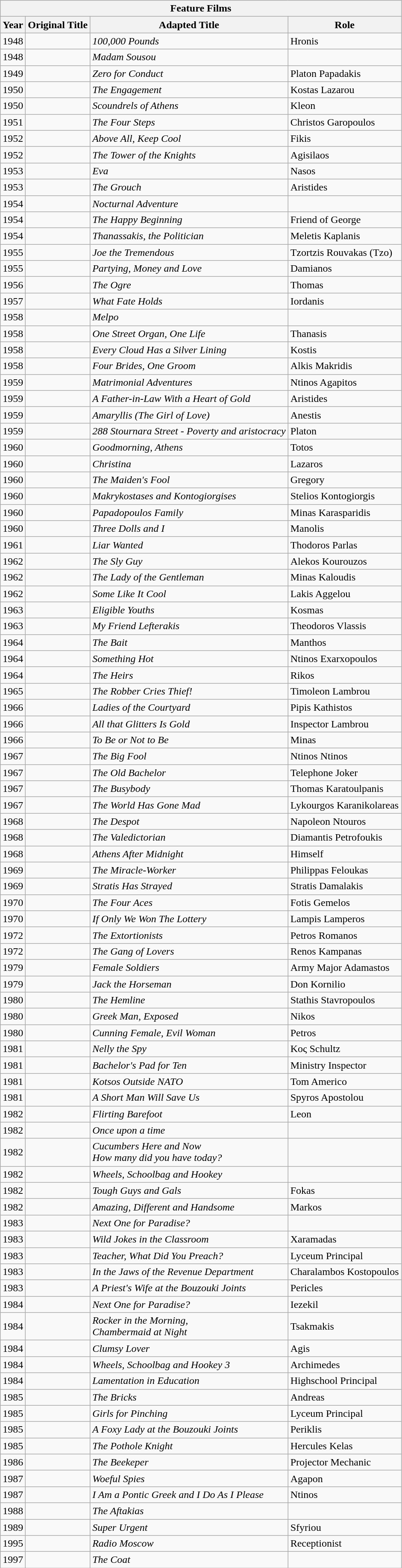<table class="wikitable">
<tr>
<th colspan="4" align="center">Feature Films</th>
</tr>
<tr>
<th>Year</th>
<th>Original Title</th>
<th>Adapted Title</th>
<th>Role</th>
</tr>
<tr>
<td>1948</td>
<td><em></em></td>
<td><em>100,000 Pounds</em></td>
<td>Hronis</td>
</tr>
<tr>
<td>1948</td>
<td><em></em></td>
<td><em>Madam Sousou</em></td>
<td></td>
</tr>
<tr>
<td>1949</td>
<td><em></em></td>
<td><em>Zero for Conduct</em></td>
<td>Platon Papadakis</td>
</tr>
<tr>
<td>1950</td>
<td><em></em></td>
<td><em>The Engagement</em></td>
<td>Kostas Lazarou</td>
</tr>
<tr>
<td>1950</td>
<td><em></em></td>
<td><em>Scoundrels of Athens</em></td>
<td>Kleon</td>
</tr>
<tr>
<td>1951</td>
<td><em></em></td>
<td><em>The Four Steps</em></td>
<td>Christos Garopoulos</td>
</tr>
<tr>
<td>1952</td>
<td><em></em></td>
<td><em>Above All, Keep Cool</em></td>
<td>Fikis</td>
</tr>
<tr>
<td>1952</td>
<td><em></em></td>
<td><em>The Tower of the Knights</em></td>
<td>Agisilaos</td>
</tr>
<tr>
<td>1953</td>
<td><em></em></td>
<td><em>Eva</em></td>
<td>Nasos</td>
</tr>
<tr>
<td>1953</td>
<td><em></em></td>
<td><em>The Grouch</em></td>
<td>Aristides</td>
</tr>
<tr>
<td>1954</td>
<td><em></em></td>
<td><em>Nocturnal Adventure</em></td>
<td></td>
</tr>
<tr>
<td>1954</td>
<td><em></em></td>
<td><em>The Happy Beginning</em></td>
<td>Friend of George</td>
</tr>
<tr>
<td>1954</td>
<td><em></em></td>
<td><em>Thanassakis, the Politician</em></td>
<td>Meletis Kaplanis</td>
</tr>
<tr>
<td>1955</td>
<td><em></em></td>
<td><em> Joe the Tremendous</em></td>
<td>Tzortzis Rouvakas (Tzo)</td>
</tr>
<tr>
<td>1955</td>
<td><em></em></td>
<td><em>Partying, Money and Love</em></td>
<td>Damianos</td>
</tr>
<tr>
<td>1956</td>
<td><em></em></td>
<td><em>The Ogre</em></td>
<td>Thomas</td>
</tr>
<tr>
<td>1957</td>
<td><em></em></td>
<td><em>What Fate Holds</em></td>
<td>Iordanis</td>
</tr>
<tr>
<td>1958</td>
<td><em></em></td>
<td><em>Melpo</em></td>
<td></td>
</tr>
<tr>
<td>1958</td>
<td><em></em></td>
<td><em>One Street Organ, One Life</em></td>
<td>Thanasis</td>
</tr>
<tr>
<td>1958</td>
<td><em></em></td>
<td><em>Every Cloud Has a Silver Lining</em></td>
<td>Kostis</td>
</tr>
<tr>
<td>1958</td>
<td><em></em></td>
<td><em>Four Brides, One Groom</em></td>
<td>Alkis Makridis</td>
</tr>
<tr>
<td>1959</td>
<td><em></em></td>
<td><em>Matrimonial Adventures</em></td>
<td>Ntinos Agapitos</td>
</tr>
<tr>
<td>1959</td>
<td><em></em></td>
<td><em>A Father-in-Law With a Heart of Gold</em></td>
<td>Aristides</td>
</tr>
<tr>
<td>1959</td>
<td><em></em></td>
<td><em>Amaryllis (The Girl of Love)</em></td>
<td>Anestis</td>
</tr>
<tr>
<td>1959</td>
<td><em></em></td>
<td><em>288 Stournara Street - Poverty and aristocracy</em></td>
<td>Platon</td>
</tr>
<tr>
<td>1960</td>
<td><em></em></td>
<td><em>Goodmorning, Athens</em></td>
<td>Totos</td>
</tr>
<tr>
<td>1960</td>
<td><em></em></td>
<td><em>Christina</em></td>
<td>Lazaros</td>
</tr>
<tr>
<td>1960</td>
<td><em></em></td>
<td><em>The Maiden's Fool</em></td>
<td>Gregory</td>
</tr>
<tr>
<td>1960</td>
<td><em></em></td>
<td><em>Makrykostases and Kontogiorgises</em></td>
<td>Stelios Kontogiorgis</td>
</tr>
<tr>
<td>1960</td>
<td><em></em></td>
<td><em>Papadopoulos Family</em></td>
<td>Minas Karasparidis</td>
</tr>
<tr>
<td>1960</td>
<td><em></em></td>
<td><em>Three Dolls and I</em></td>
<td>Manolis</td>
</tr>
<tr>
<td>1961</td>
<td><em></em></td>
<td><em>Liar Wanted</em></td>
<td>Thodoros Parlas</td>
</tr>
<tr>
<td>1962</td>
<td><em></em></td>
<td><em>The Sly Guy</em></td>
<td>Alekos Kourouzos</td>
</tr>
<tr>
<td>1962</td>
<td><em></em></td>
<td><em>The Lady of the Gentleman</em></td>
<td>Minas Kaloudis</td>
</tr>
<tr>
<td>1962</td>
<td><em></em></td>
<td><em>Some Like It Cool</em></td>
<td>Lakis Aggelou</td>
</tr>
<tr>
<td>1963</td>
<td><em></em></td>
<td><em>Eligible Youths</em></td>
<td>Kosmas</td>
</tr>
<tr>
<td>1963</td>
<td><em></em></td>
<td><em>My Friend Lefterakis</em></td>
<td>Theodoros Vlassis</td>
</tr>
<tr>
<td>1964</td>
<td><em></em></td>
<td><em>The Bait</em></td>
<td>Manthos</td>
</tr>
<tr>
<td>1964</td>
<td><em></em></td>
<td><em>Something Hot</em></td>
<td>Ntinos Exarxopoulos</td>
</tr>
<tr>
<td>1964</td>
<td><em></em></td>
<td><em>The Heirs</em></td>
<td>Rikos</td>
</tr>
<tr>
<td>1965</td>
<td><em></em></td>
<td><em>The Robber Cries Thief!</em></td>
<td>Timoleon Lambrou</td>
</tr>
<tr>
<td>1966</td>
<td><em></em></td>
<td><em>Ladies of the Courtyard</em></td>
<td>Pipis Kathistos</td>
</tr>
<tr>
<td>1966</td>
<td><em></em></td>
<td><em>All that Glitters Is Gold</em></td>
<td>Inspector Lambrou</td>
</tr>
<tr>
<td>1966</td>
<td><em></em></td>
<td><em>To Be or Not to Be</em></td>
<td>Minas</td>
</tr>
<tr>
<td>1967</td>
<td><em></em></td>
<td><em>The Big Fool</em></td>
<td>Ntinos Ntinos</td>
</tr>
<tr>
<td>1967</td>
<td><em></em></td>
<td><em>The Old Bachelor</em></td>
<td>Telephone Joker</td>
</tr>
<tr>
<td>1967</td>
<td><em></em></td>
<td><em>The Busybody</em></td>
<td>Thomas Karatoulpanis</td>
</tr>
<tr>
<td>1967</td>
<td><em></em></td>
<td><em>The World Has Gone Mad</em></td>
<td>Lykourgos Karanikolareas</td>
</tr>
<tr>
<td>1968</td>
<td><em></em></td>
<td><em>The Despot</em></td>
<td>Napoleon Ntouros</td>
</tr>
<tr>
<td>1968</td>
<td><em></em></td>
<td><em>The Valedictorian</em></td>
<td>Diamantis Petrofoukis</td>
</tr>
<tr>
<td>1968</td>
<td><em></em></td>
<td><em>Athens After Midnight</em></td>
<td>Himself</td>
</tr>
<tr>
<td>1969</td>
<td><em></em></td>
<td><em>The Miracle-Worker</em></td>
<td>Philippas Feloukas</td>
</tr>
<tr>
<td>1969</td>
<td><em></em></td>
<td><em>Stratis Has Strayed</em></td>
<td>Stratis Damalakis</td>
</tr>
<tr>
<td>1970</td>
<td><em></em></td>
<td><em>The Four Aces</em></td>
<td>Fotis Gemelos</td>
</tr>
<tr>
<td>1970</td>
<td><em></em></td>
<td><em>If Only We Won The Lottery</em></td>
<td>Lampis Lamperos</td>
</tr>
<tr>
<td>1972</td>
<td><em></em></td>
<td><em>The Extortionists</em></td>
<td>Petros Romanos</td>
</tr>
<tr>
<td>1972</td>
<td><em></em></td>
<td><em>The Gang of Lovers</em></td>
<td>Renos Kampanas</td>
</tr>
<tr>
<td>1979</td>
<td><em></em></td>
<td><em>Female Soldiers</em></td>
<td>Army Major Adamastos</td>
</tr>
<tr>
<td>1979</td>
<td><em></em></td>
<td><em>Jack the Horseman</em></td>
<td>Don Kornilio</td>
</tr>
<tr>
<td>1980</td>
<td><em></em></td>
<td><em>The Hemline</em></td>
<td>Stathis Stavropoulos</td>
</tr>
<tr>
<td>1980</td>
<td><em></em></td>
<td><em>Greek Man, Exposed</em></td>
<td>Nikos</td>
</tr>
<tr>
<td>1980</td>
<td><em></em></td>
<td><em>Cunning Female, Evil Woman</em></td>
<td>Petros</td>
</tr>
<tr>
<td>1981</td>
<td><em></em></td>
<td><em>Nelly the Spy</em></td>
<td>Κος Schultz</td>
</tr>
<tr>
<td>1981</td>
<td><em></em></td>
<td><em>Bachelor's Pad for Ten</em></td>
<td>Ministry Inspector</td>
</tr>
<tr>
<td>1981</td>
<td><em></em></td>
<td><em>Kotsos Outside NATO</em></td>
<td>Tom Americo</td>
</tr>
<tr>
<td>1981</td>
<td><em></em></td>
<td><em>A Short Man Will Save Us</em></td>
<td>Spyros Apostolou</td>
</tr>
<tr>
<td>1982</td>
<td><em></em></td>
<td><em>Flirting Barefoot</em></td>
<td>Leon</td>
</tr>
<tr>
<td>1982</td>
<td><em></em></td>
<td><em>Once upon a time</em></td>
<td></td>
</tr>
<tr>
<td>1982</td>
<td><em></em></td>
<td><em>Cucumbers Here and Now</em><br><em>How many did you have today?</em></td>
<td></td>
</tr>
<tr>
<td>1982</td>
<td><em></em></td>
<td><em>Wheels, Schoolbag and Hookey</em></td>
<td></td>
</tr>
<tr>
<td>1982</td>
<td><em></em></td>
<td><em>Tough Guys and Gals</em></td>
<td>Fokas</td>
</tr>
<tr>
<td>1982</td>
<td><em></em></td>
<td><em>Amazing, Different and Handsome</em></td>
<td>Markos</td>
</tr>
<tr>
<td>1983</td>
<td><em></em></td>
<td><em>Next One for Paradise?</em></td>
<td></td>
</tr>
<tr>
<td>1983</td>
<td><em></em></td>
<td><em>Wild Jokes in the Classroom</em></td>
<td>Xaramadas</td>
</tr>
<tr>
<td>1983</td>
<td><em></em></td>
<td><em>Teacher, What Did You Preach?</em></td>
<td>Lyceum Principal</td>
</tr>
<tr>
<td>1983</td>
<td><em></em></td>
<td><em>In the Jaws of the Revenue Department</em></td>
<td>Charalambos Kostopoulos</td>
</tr>
<tr>
<td>1983</td>
<td><em></em></td>
<td><em>A Priest's Wife at the Bouzouki Joints</em></td>
<td>Pericles</td>
</tr>
<tr>
<td>1984</td>
<td><em></em></td>
<td><em>Next One for Paradise?</em></td>
<td>Iezekil</td>
</tr>
<tr>
<td>1984</td>
<td><em></em></td>
<td><em>Rocker in the Morning, <br>Chambermaid at Night</em></td>
<td>Tsakmakis</td>
</tr>
<tr>
<td>1984</td>
<td><em></em></td>
<td><em>Clumsy Lover</em></td>
<td>Agis</td>
</tr>
<tr>
<td>1984</td>
<td><em></em></td>
<td><em>Wheels, Schoolbag and Hookey 3</em></td>
<td>Archimedes</td>
</tr>
<tr>
<td>1984</td>
<td><em></em></td>
<td><em>Lamentation in Education</em></td>
<td>Highschool Principal</td>
</tr>
<tr>
<td>1985</td>
<td><em></em></td>
<td><em>The Bricks</em></td>
<td>Andreas</td>
</tr>
<tr>
<td>1985</td>
<td><em></em></td>
<td><em>Girls for Pinching</em></td>
<td>Lyceum Principal</td>
</tr>
<tr>
<td>1985</td>
<td><em></em></td>
<td><em>A Foxy Lady at the Bouzouki Joints</em></td>
<td>Periklis</td>
</tr>
<tr>
<td>1985</td>
<td><em></em></td>
<td><em>The Pothole Knight</em></td>
<td>Hercules Kelas</td>
</tr>
<tr>
<td>1986</td>
<td><em></em></td>
<td><em>The Beekeper</em></td>
<td>Projector Mechanic</td>
</tr>
<tr>
<td>1987</td>
<td><em></em></td>
<td><em>Woeful Spies</em></td>
<td>Agapon</td>
</tr>
<tr>
<td>1987</td>
<td><em></em></td>
<td><em>I Am a Pontic Greek and I Do As I Please</em></td>
<td>Ntinos</td>
</tr>
<tr>
<td>1988</td>
<td><em></em></td>
<td><em>The Aftakias</em></td>
<td></td>
</tr>
<tr>
<td>1989</td>
<td><em></em></td>
<td><em>Super Urgent </em></td>
<td>Sfyriou</td>
</tr>
<tr>
<td>1995</td>
<td><em></em></td>
<td><em>Radio Moscow</em></td>
<td>Receptionist</td>
</tr>
<tr>
<td>1997</td>
<td><em></em></td>
<td><em>The Coat</em></td>
<td></td>
</tr>
</table>
